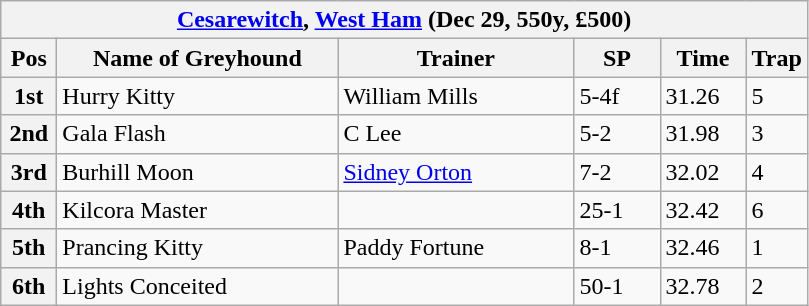<table class="wikitable">
<tr>
<th colspan="6"><a href='#'>Cesarewitch</a>, <a href='#'>West Ham</a> (Dec 29, 550y, £500)</th>
</tr>
<tr>
<th width=30>Pos</th>
<th width=180>Name of Greyhound</th>
<th width=150>Trainer</th>
<th width=50>SP</th>
<th width=50>Time</th>
<th width=30>Trap</th>
</tr>
<tr>
<th>1st</th>
<td>Hurry Kitty</td>
<td>William Mills</td>
<td>5-4f</td>
<td>31.26</td>
<td>5</td>
</tr>
<tr>
<th>2nd</th>
<td>Gala Flash</td>
<td>C Lee</td>
<td>5-2</td>
<td>31.98</td>
<td>3</td>
</tr>
<tr>
<th>3rd</th>
<td>Burhill Moon</td>
<td><a href='#'>Sidney Orton</a></td>
<td>7-2</td>
<td>32.02</td>
<td>4</td>
</tr>
<tr>
<th>4th</th>
<td>Kilcora Master</td>
<td></td>
<td>25-1</td>
<td>32.42</td>
<td>6</td>
</tr>
<tr>
<th>5th</th>
<td>Prancing Kitty</td>
<td>Paddy Fortune</td>
<td>8-1</td>
<td>32.46</td>
<td>1</td>
</tr>
<tr>
<th>6th</th>
<td>Lights Conceited</td>
<td></td>
<td>50-1</td>
<td>32.78</td>
<td>2</td>
</tr>
</table>
